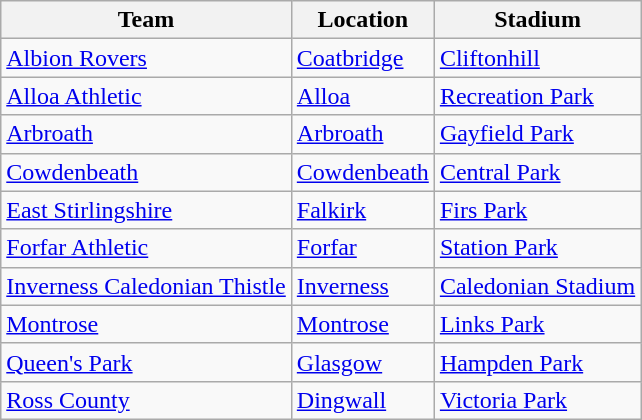<table class="wikitable sortable">
<tr>
<th>Team</th>
<th>Location</th>
<th>Stadium</th>
</tr>
<tr>
<td><a href='#'>Albion Rovers</a></td>
<td><a href='#'>Coatbridge</a></td>
<td><a href='#'>Cliftonhill</a></td>
</tr>
<tr>
<td><a href='#'>Alloa Athletic</a></td>
<td><a href='#'>Alloa</a></td>
<td><a href='#'>Recreation Park</a></td>
</tr>
<tr>
<td><a href='#'>Arbroath</a></td>
<td><a href='#'>Arbroath</a></td>
<td><a href='#'>Gayfield Park</a></td>
</tr>
<tr>
<td><a href='#'>Cowdenbeath</a></td>
<td><a href='#'>Cowdenbeath</a></td>
<td><a href='#'>Central Park</a></td>
</tr>
<tr>
<td><a href='#'>East Stirlingshire</a></td>
<td><a href='#'>Falkirk</a></td>
<td><a href='#'>Firs Park</a></td>
</tr>
<tr>
<td><a href='#'>Forfar Athletic</a></td>
<td><a href='#'>Forfar</a></td>
<td><a href='#'>Station Park</a></td>
</tr>
<tr>
<td><a href='#'>Inverness Caledonian Thistle</a></td>
<td><a href='#'>Inverness</a></td>
<td><a href='#'>Caledonian Stadium</a></td>
</tr>
<tr>
<td><a href='#'>Montrose</a></td>
<td><a href='#'>Montrose</a></td>
<td><a href='#'>Links Park</a></td>
</tr>
<tr>
<td><a href='#'>Queen's Park</a></td>
<td><a href='#'>Glasgow</a></td>
<td><a href='#'>Hampden Park</a></td>
</tr>
<tr>
<td><a href='#'>Ross County</a></td>
<td><a href='#'>Dingwall</a></td>
<td><a href='#'>Victoria Park</a></td>
</tr>
</table>
